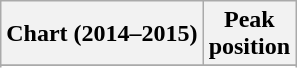<table class="wikitable sortable">
<tr>
<th>Chart (2014–2015)</th>
<th>Peak<br>position</th>
</tr>
<tr>
</tr>
<tr>
</tr>
<tr>
</tr>
<tr>
</tr>
<tr>
</tr>
</table>
